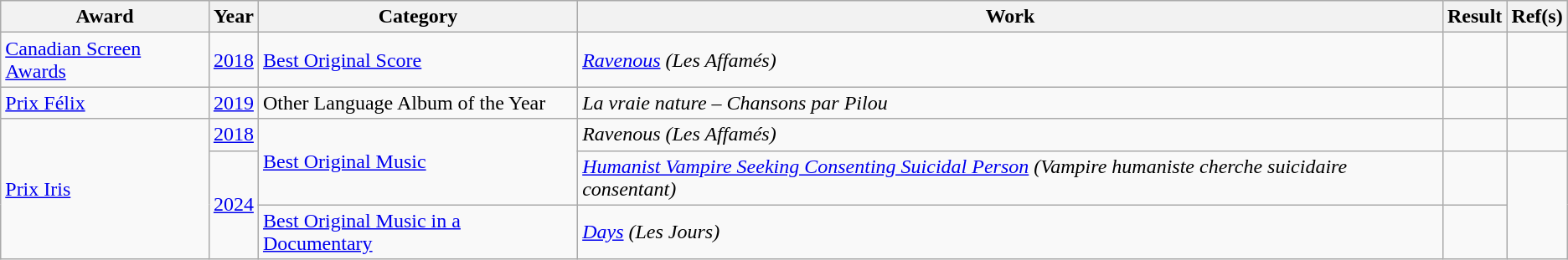<table class="wikitable plainrowheaders sortable">
<tr>
<th>Award</th>
<th>Year</th>
<th>Category</th>
<th>Work</th>
<th>Result</th>
<th>Ref(s)</th>
</tr>
<tr>
<td><a href='#'>Canadian Screen Awards</a></td>
<td><a href='#'>2018</a></td>
<td><a href='#'>Best Original Score</a></td>
<td><em><a href='#'>Ravenous</a> (Les Affamés)</em></td>
<td></td>
<td></td>
</tr>
<tr>
<td><a href='#'>Prix Félix</a></td>
<td><a href='#'>2019</a></td>
<td>Other Language Album of the Year</td>
<td><em>La vraie nature – Chansons par Pilou</em></td>
<td></td>
<td></td>
</tr>
<tr>
<td rowspan=3><a href='#'>Prix Iris</a></td>
<td><a href='#'>2018</a></td>
<td rowspan=2><a href='#'>Best Original Music</a></td>
<td><em>Ravenous (Les Affamés)</em></td>
<td></td>
<td></td>
</tr>
<tr>
<td rowspan=2><a href='#'>2024</a></td>
<td><em><a href='#'>Humanist Vampire Seeking Consenting Suicidal Person</a> (Vampire humaniste cherche suicidaire consentant)</em></td>
<td></td>
<td rowspan=2></td>
</tr>
<tr>
<td><a href='#'>Best Original Music in a Documentary</a></td>
<td><em><a href='#'>Days</a> (Les Jours)</em></td>
<td></td>
</tr>
</table>
